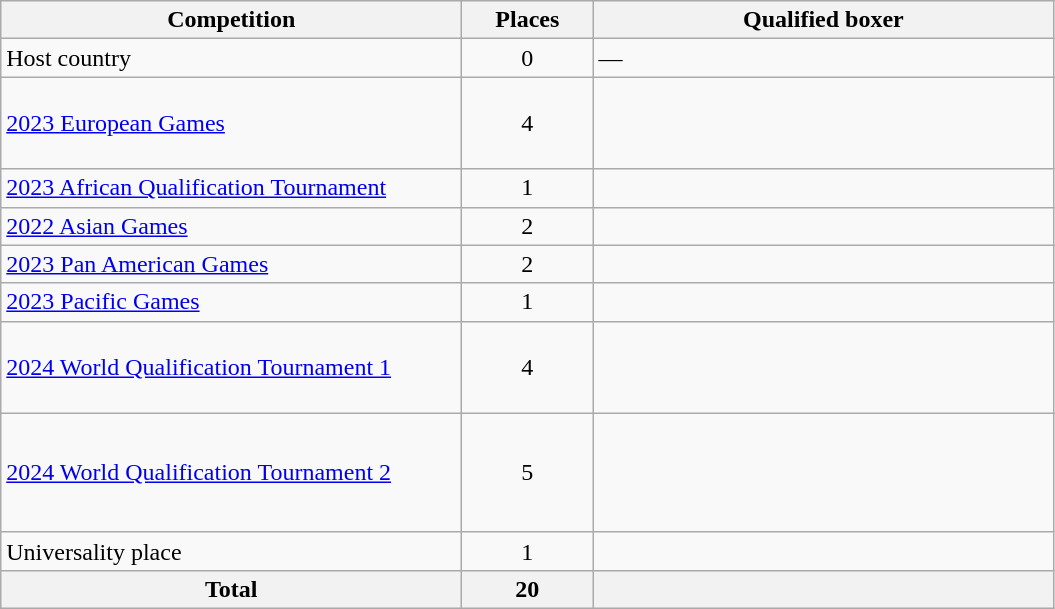<table class = "wikitable">
<tr>
<th width=300>Competition</th>
<th width=80>Places</th>
<th width=300>Qualified boxer</th>
</tr>
<tr>
<td>Host country</td>
<td align="center">0</td>
<td>—</td>
</tr>
<tr>
<td><a href='#'>2023 European Games</a></td>
<td align="center">4</td>
<td><br> <br><br></td>
</tr>
<tr>
<td><a href='#'>2023 African Qualification Tournament</a></td>
<td align="center">1</td>
<td></td>
</tr>
<tr>
<td><a href='#'>2022 Asian Games</a></td>
<td align="center">2</td>
<td><br></td>
</tr>
<tr>
<td><a href='#'>2023 Pan American Games</a></td>
<td align="center">2</td>
<td><br></td>
</tr>
<tr>
<td><a href='#'>2023 Pacific Games</a></td>
<td align="center">1</td>
<td></td>
</tr>
<tr>
<td><a href='#'> 2024 World Qualification Tournament 1</a></td>
<td align="center">4</td>
<td><br><br><br></td>
</tr>
<tr>
<td><a href='#'> 2024 World Qualification Tournament 2</a></td>
<td align="center">5</td>
<td><br><br><br><br></td>
</tr>
<tr>
<td>Universality place</td>
<td align="center">1</td>
<td></td>
</tr>
<tr>
<th>Total</th>
<th>20</th>
<th></th>
</tr>
</table>
